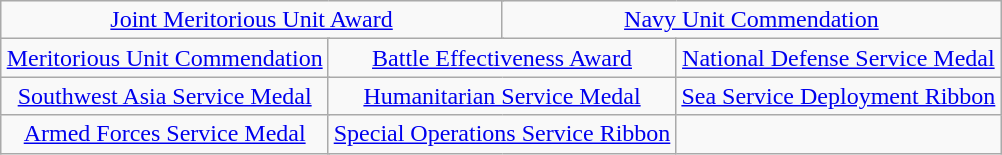<table class="wikitable" style="margin:1em auto; text-align:center;">
<tr>
<td colspan=5><a href='#'>Joint Meritorious Unit Award</a></td>
<td colspan=4><a href='#'>Navy Unit Commendation</a></td>
</tr>
<tr>
<td colspan=3><a href='#'>Meritorious Unit Commendation</a></td>
<td colspan=3><a href='#'>Battle Effectiveness Award</a></td>
<td colspan=3><a href='#'>National Defense Service Medal</a></td>
</tr>
<tr>
<td colspan=3><a href='#'>Southwest Asia Service Medal</a></td>
<td colspan=3><a href='#'>Humanitarian Service Medal</a></td>
<td colspan=3><a href='#'>Sea Service Deployment Ribbon</a></td>
</tr>
<tr>
<td colspan=3><a href='#'>Armed Forces Service Medal</a></td>
<td colspan=3><a href='#'>Special Operations Service Ribbon</a></td>
</tr>
</table>
